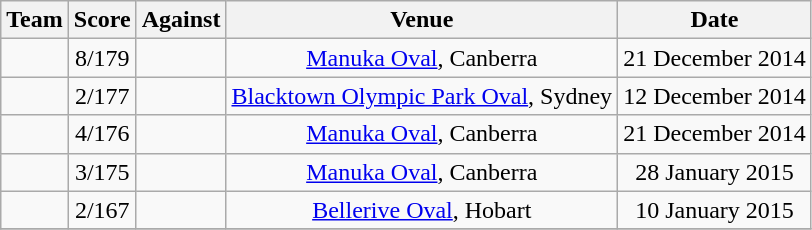<table class="wikitable sortable" style="text-align:center">
<tr>
<th class="unsortable">Team</th>
<th>Score</th>
<th>Against</th>
<th>Venue</th>
<th>Date</th>
</tr>
<tr>
<td style="text-align:left;"></td>
<td>8/179</td>
<td style="text-align:left;"></td>
<td><a href='#'>Manuka Oval</a>, Canberra</td>
<td>21 December 2014</td>
</tr>
<tr>
<td style="text-align:left;"></td>
<td>2/177</td>
<td style="text-align:left;"></td>
<td><a href='#'>Blacktown Olympic Park Oval</a>, Sydney</td>
<td>12 December 2014</td>
</tr>
<tr>
<td style="text-align:left;"></td>
<td>4/176</td>
<td style="text-align:left;"></td>
<td><a href='#'>Manuka Oval</a>, Canberra</td>
<td>21 December 2014</td>
</tr>
<tr>
<td style="text-align:left;"></td>
<td>3/175</td>
<td style="text-align:left;"></td>
<td><a href='#'>Manuka Oval</a>, Canberra</td>
<td>28 January 2015</td>
</tr>
<tr>
<td style="text-align:left;"></td>
<td>2/167</td>
<td style="text-align:left;"></td>
<td><a href='#'>Bellerive Oval</a>, Hobart</td>
<td>10 January 2015</td>
</tr>
<tr>
</tr>
</table>
